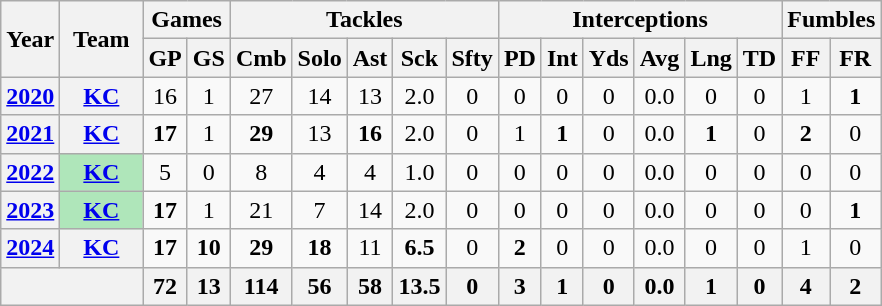<table class="wikitable" style="text-align:center;">
<tr>
<th rowspan="2">Year</th>
<th rowspan="2">Team</th>
<th colspan="2">Games</th>
<th colspan="5">Tackles</th>
<th colspan="6">Interceptions</th>
<th colspan="2">Fumbles</th>
</tr>
<tr>
<th>GP</th>
<th>GS</th>
<th>Cmb</th>
<th>Solo</th>
<th>Ast</th>
<th>Sck</th>
<th>Sfty</th>
<th>PD</th>
<th>Int</th>
<th>Yds</th>
<th>Avg</th>
<th>Lng</th>
<th>TD</th>
<th>FF</th>
<th>FR</th>
</tr>
<tr>
<th><a href='#'>2020</a></th>
<th><a href='#'>KC</a></th>
<td>16</td>
<td>1</td>
<td>27</td>
<td>14</td>
<td>13</td>
<td>2.0</td>
<td>0</td>
<td>0</td>
<td>0</td>
<td>0</td>
<td>0.0</td>
<td>0</td>
<td>0</td>
<td>1</td>
<td><strong>1</strong></td>
</tr>
<tr>
<th><a href='#'>2021</a></th>
<th><a href='#'>KC</a></th>
<td><strong>17</strong></td>
<td>1</td>
<td><strong>29</strong></td>
<td>13</td>
<td><strong>16</strong></td>
<td>2.0</td>
<td>0</td>
<td>1</td>
<td><strong>1</strong></td>
<td>0</td>
<td>0.0</td>
<td><strong>1</strong></td>
<td>0</td>
<td><strong>2</strong></td>
<td>0</td>
</tr>
<tr>
<th><a href='#'>2022</a></th>
<th style="background:#afe6ba; width:3em;"><a href='#'>KC</a></th>
<td>5</td>
<td>0</td>
<td>8</td>
<td>4</td>
<td>4</td>
<td>1.0</td>
<td>0</td>
<td>0</td>
<td>0</td>
<td>0</td>
<td>0.0</td>
<td>0</td>
<td>0</td>
<td>0</td>
<td>0</td>
</tr>
<tr>
<th><a href='#'>2023</a></th>
<th style="background:#afe6ba; width:3em;"><a href='#'>KC</a></th>
<td><strong>17</strong></td>
<td>1</td>
<td>21</td>
<td>7</td>
<td>14</td>
<td>2.0</td>
<td>0</td>
<td>0</td>
<td>0</td>
<td>0</td>
<td>0.0</td>
<td>0</td>
<td>0</td>
<td>0</td>
<td><strong>1</strong></td>
</tr>
<tr>
<th><a href='#'>2024</a></th>
<th><a href='#'>KC</a></th>
<td><strong>17</strong></td>
<td><strong>10</strong></td>
<td><strong>29</strong></td>
<td><strong>18</strong></td>
<td>11</td>
<td><strong>6.5</strong></td>
<td>0</td>
<td><strong>2</strong></td>
<td>0</td>
<td>0</td>
<td>0.0</td>
<td>0</td>
<td>0</td>
<td>1</td>
<td>0</td>
</tr>
<tr>
<th colspan="2"></th>
<th>72</th>
<th>13</th>
<th>114</th>
<th>56</th>
<th>58</th>
<th>13.5</th>
<th>0</th>
<th>3</th>
<th>1</th>
<th>0</th>
<th>0.0</th>
<th>1</th>
<th>0</th>
<th>4</th>
<th>2</th>
</tr>
</table>
